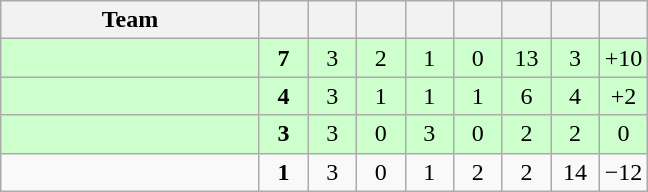<table class="wikitable" style="text-align: center;">
<tr>
<th width="165">Team</th>
<th width="25"></th>
<th width="25"></th>
<th width="25"></th>
<th width="25"></th>
<th width="25"></th>
<th width="25"></th>
<th width="25"></th>
<th width="25"></th>
</tr>
<tr bgcolor=#ccffcc>
<td align="left"></td>
<td><strong>7</strong></td>
<td>3</td>
<td>2</td>
<td>1</td>
<td>0</td>
<td>13</td>
<td>3</td>
<td>+10</td>
</tr>
<tr bgcolor=#ccffcc>
<td align="left"></td>
<td><strong>4</strong></td>
<td>3</td>
<td>1</td>
<td>1</td>
<td>1</td>
<td>6</td>
<td>4</td>
<td>+2</td>
</tr>
<tr bgcolor=#ccffcc>
<td align=left></td>
<td><strong>3</strong></td>
<td>3</td>
<td>0</td>
<td>3</td>
<td>0</td>
<td>2</td>
<td>2</td>
<td>0</td>
</tr>
<tr>
<td align="left"></td>
<td><strong>1</strong></td>
<td>3</td>
<td>0</td>
<td>1</td>
<td>2</td>
<td>2</td>
<td>14</td>
<td>−12</td>
</tr>
</table>
